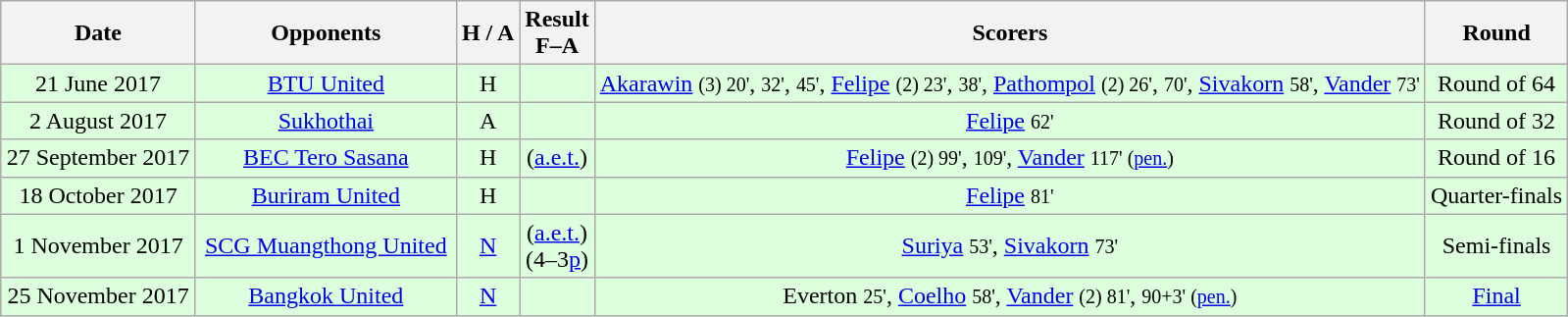<table class="wikitable" style="text-align:center">
<tr>
<th width="125">Date</th>
<th width="170">Opponents</th>
<th nowrap>H / A</th>
<th>Result<br>F–A</th>
<th>Scorers</th>
<th>Round</th>
</tr>
<tr bgcolor="#ddffdd">
<td>21 June 2017</td>
<td><a href='#'>BTU United</a></td>
<td>H</td>
<td> </td>
<td nowrap><a href='#'>Akarawin</a> <small>(3) 20'</small>, <small>32'</small>, <small>45'</small>, <a href='#'>Felipe</a> <small>(2) 23'</small>, <small>38'</small>, <a href='#'>Pathompol</a> <small>(2) 26'</small>, <small>70'</small>, <a href='#'>Sivakorn</a> <small>58'</small>, <a href='#'>Vander</a> <small>73'</small></td>
<td>Round of 64</td>
</tr>
<tr bgcolor="#ddffdd">
<td>2 August 2017</td>
<td><a href='#'>Sukhothai</a></td>
<td>A</td>
<td> </td>
<td><a href='#'>Felipe</a> <small>62'</small></td>
<td>Round of 32</td>
</tr>
<tr bgcolor="#ddffdd">
<td>27 September 2017</td>
<td><a href='#'>BEC Tero Sasana</a></td>
<td>H</td>
<td nowrap>  (<a href='#'>a.e.t.</a>)</td>
<td><a href='#'>Felipe</a> <small>(2) 99'</small>, <small>109'</small>, <a href='#'>Vander</a> <small>117' (<a href='#'>pen.</a>)</small></td>
<td>Round of 16</td>
</tr>
<tr bgcolor="#ddffdd">
<td>18 October 2017</td>
<td><a href='#'>Buriram United</a></td>
<td>H</td>
<td> </td>
<td><a href='#'>Felipe</a> <small>81'</small></td>
<td nowrap>Quarter-finals</td>
</tr>
<tr bgcolor="#ddffdd">
<td>1 November 2017</td>
<td><a href='#'>SCG Muangthong United</a></td>
<td><a href='#'>N</a></td>
<td nowrap> (<a href='#'>a.e.t.</a>)<br>(4–3<a href='#'>p</a>)</td>
<td><a href='#'>Suriya</a> <small>53'</small>, <a href='#'>Sivakorn</a> <small>73'</small></td>
<td>Semi-finals</td>
</tr>
<tr bgcolor="#ddffdd">
<td>25 November 2017</td>
<td><a href='#'>Bangkok United</a></td>
<td><a href='#'>N</a></td>
<td></td>
<td>Everton <small>25'</small>, <a href='#'>Coelho</a> <small>58'</small>, <a href='#'>Vander</a> <small>(2) 81'</small>, <small>90+3' (<a href='#'>pen.</a>)</small></td>
<td><a href='#'>Final</a></td>
</tr>
</table>
